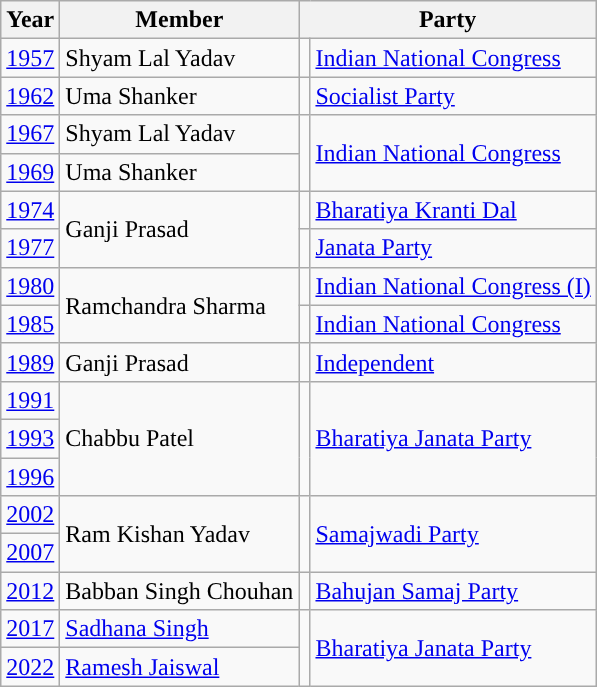<table class="wikitable">
<tr>
<th>Year</th>
<th>Member</th>
<th colspan="2">Party</th>
</tr>
<tr>
<td><a href='#'>1957</a></td>
<td>Shyam Lal Yadav</td>
<td style="background-color: "></td>
<td><a href='#'>Indian National Congress</a></td>
</tr>
<tr>
<td><a href='#'>1962</a></td>
<td>Uma Shanker</td>
<td style="background-color: "></td>
<td><a href='#'>Socialist Party</a></td>
</tr>
<tr>
<td><a href='#'>1967</a></td>
<td>Shyam Lal Yadav</td>
<td rowspan="2" style="background-color: "></td>
<td rowspan="2"><a href='#'>Indian National Congress</a></td>
</tr>
<tr>
<td><a href='#'>1969</a></td>
<td>Uma Shanker</td>
</tr>
<tr>
<td><a href='#'>1974</a></td>
<td rowspan="2">Ganji Prasad</td>
<td style="background-color: "></td>
<td><a href='#'>Bharatiya Kranti Dal</a></td>
</tr>
<tr>
<td><a href='#'>1977</a></td>
<td style="background-color: "></td>
<td><a href='#'>Janata Party</a></td>
</tr>
<tr>
<td><a href='#'>1980</a></td>
<td rowspan="2">Ramchandra Sharma</td>
<td style="background-color: "></td>
<td><a href='#'>Indian National Congress (I)</a></td>
</tr>
<tr>
<td><a href='#'>1985</a></td>
<td style="background-color: "></td>
<td><a href='#'>Indian National Congress</a></td>
</tr>
<tr>
<td><a href='#'>1989</a></td>
<td>Ganji Prasad</td>
<td style="background-color: "></td>
<td><a href='#'>Independent</a></td>
</tr>
<tr>
<td><a href='#'>1991</a></td>
<td rowspan="3">Chabbu Patel</td>
<td rowspan="3" style="background-color: "></td>
<td rowspan="3"><a href='#'>Bharatiya Janata Party</a></td>
</tr>
<tr>
<td><a href='#'>1993</a></td>
</tr>
<tr>
<td><a href='#'>1996</a></td>
</tr>
<tr>
<td><a href='#'>2002</a></td>
<td rowspan="2">Ram Kishan Yadav</td>
<td rowspan="2" style="background-color: "></td>
<td rowspan="2"><a href='#'>Samajwadi Party</a></td>
</tr>
<tr>
<td><a href='#'>2007</a></td>
</tr>
<tr>
<td><a href='#'>2012</a></td>
<td>Babban Singh Chouhan</td>
<td style="background-color: "></td>
<td><a href='#'>Bahujan Samaj Party</a></td>
</tr>
<tr>
<td><a href='#'>2017</a></td>
<td><a href='#'>Sadhana Singh</a></td>
<td rowspan="2" style="background-color: "></td>
<td rowspan="2"><a href='#'>Bharatiya Janata Party</a></td>
</tr>
<tr>
<td><a href='#'>2022</a></td>
<td><a href='#'>Ramesh Jaiswal</a></td>
</tr>
</table>
